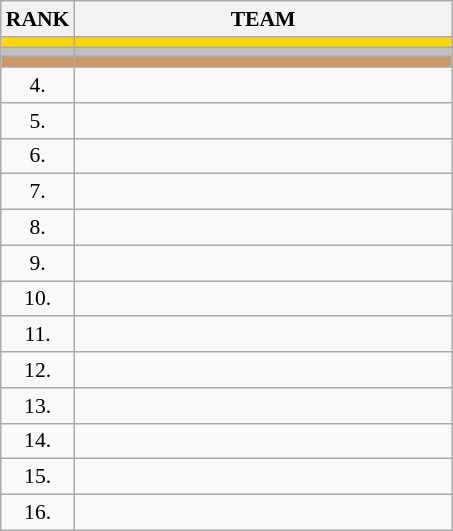<table class="wikitable" style="border-collapse: collapse; font-size: 90%;">
<tr>
<th>RANK</th>
<th align="left" style="width: 17em">TEAM</th>
</tr>
<tr bgcolor=gold>
<td align="center"></td>
<td></td>
</tr>
<tr bgcolor=silver>
<td align="center"></td>
<td></td>
</tr>
<tr bgcolor=cc9966>
<td align="center"></td>
<td></td>
</tr>
<tr>
<td align="center">4.</td>
<td></td>
</tr>
<tr>
<td align="center">5.</td>
<td></td>
</tr>
<tr>
<td align="center">6.</td>
<td></td>
</tr>
<tr>
<td align="center">7.</td>
<td></td>
</tr>
<tr>
<td align="center">8.</td>
<td></td>
</tr>
<tr>
<td align="center">9.</td>
<td></td>
</tr>
<tr>
<td align="center">10.</td>
<td></td>
</tr>
<tr>
<td align="center">11.</td>
<td></td>
</tr>
<tr>
<td align="center">12.</td>
<td></td>
</tr>
<tr>
<td align="center">13.</td>
<td></td>
</tr>
<tr>
<td align="center">14.</td>
<td></td>
</tr>
<tr>
<td align="center">15.</td>
<td></td>
</tr>
<tr>
<td align="center">16.</td>
<td></td>
</tr>
</table>
